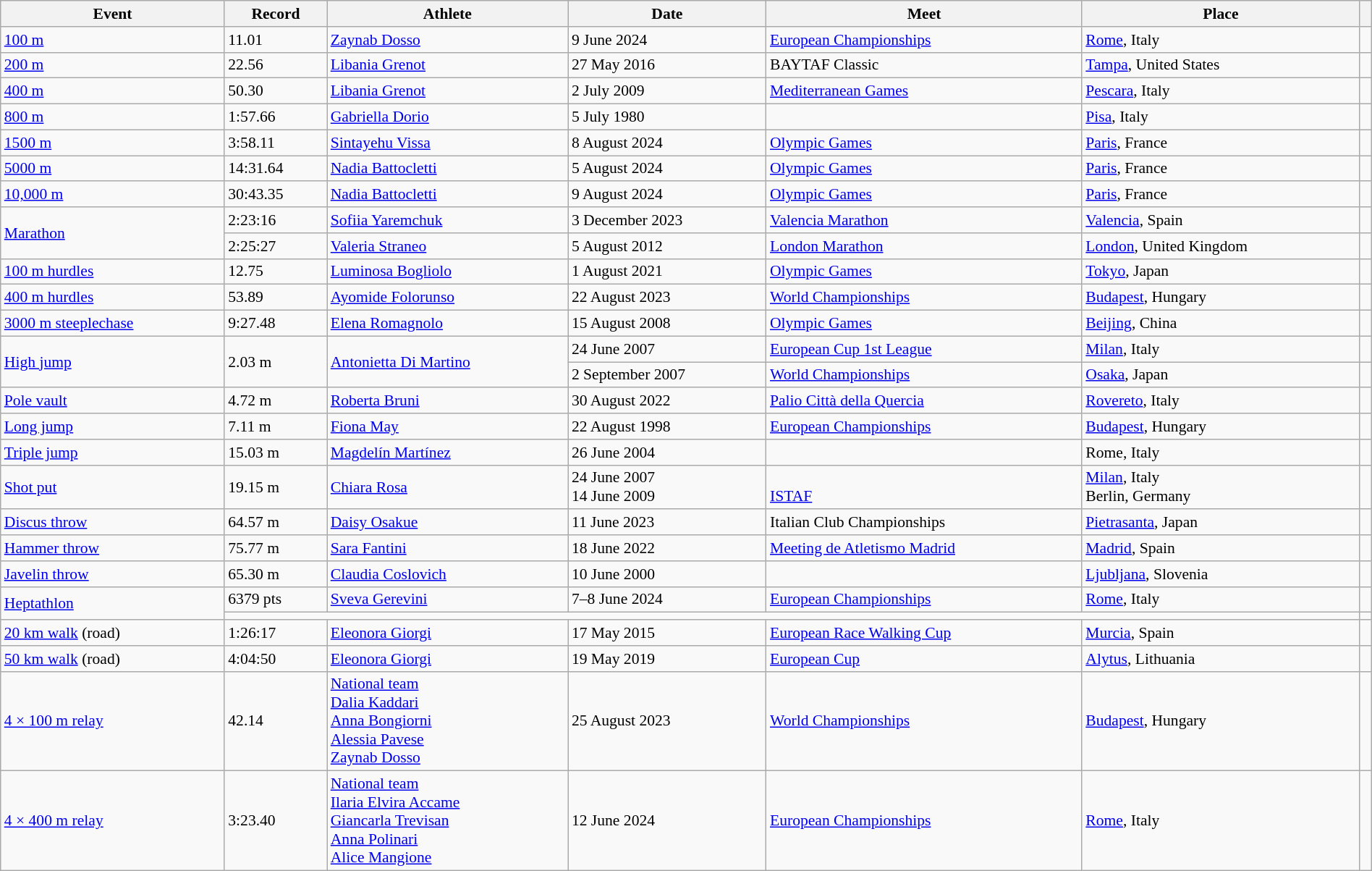<table class="wikitable" style="font-size:90%; width: 100%;">
<tr>
<th>Event</th>
<th>Record</th>
<th>Athlete</th>
<th>Date</th>
<th>Meet</th>
<th>Place</th>
<th></th>
</tr>
<tr>
<td><a href='#'>100 m</a></td>
<td>11.01 </td>
<td><a href='#'>Zaynab Dosso</a></td>
<td>9 June 2024</td>
<td><a href='#'>European Championships</a></td>
<td><a href='#'>Rome</a>, Italy</td>
<td></td>
</tr>
<tr>
<td><a href='#'>200 m</a></td>
<td>22.56 </td>
<td><a href='#'>Libania Grenot</a></td>
<td>27 May 2016</td>
<td>BAYTAF Classic</td>
<td><a href='#'>Tampa</a>, United States</td>
<td></td>
</tr>
<tr>
<td><a href='#'>400 m</a></td>
<td>50.30</td>
<td><a href='#'>Libania Grenot</a></td>
<td>2 July 2009</td>
<td><a href='#'>Mediterranean Games</a></td>
<td><a href='#'>Pescara</a>, Italy</td>
<td></td>
</tr>
<tr>
<td><a href='#'>800 m</a></td>
<td>1:57.66</td>
<td><a href='#'>Gabriella Dorio</a></td>
<td>5 July 1980</td>
<td></td>
<td><a href='#'>Pisa</a>, Italy</td>
<td></td>
</tr>
<tr>
<td><a href='#'>1500 m</a></td>
<td>3:58.11</td>
<td><a href='#'>Sintayehu Vissa</a></td>
<td>8 August 2024</td>
<td><a href='#'>Olympic Games</a></td>
<td><a href='#'>Paris</a>, France</td>
<td></td>
</tr>
<tr>
<td><a href='#'>5000 m</a></td>
<td>14:31.64</td>
<td><a href='#'>Nadia Battocletti</a></td>
<td>5 August 2024</td>
<td><a href='#'>Olympic Games</a></td>
<td><a href='#'>Paris</a>, France</td>
<td></td>
</tr>
<tr>
<td><a href='#'>10,000 m</a></td>
<td>30:43.35</td>
<td><a href='#'>Nadia Battocletti</a></td>
<td>9 August 2024</td>
<td><a href='#'>Olympic Games</a></td>
<td><a href='#'>Paris</a>, France</td>
<td></td>
</tr>
<tr>
<td rowspan=2><a href='#'>Marathon</a></td>
<td>2:23:16 </td>
<td><a href='#'>Sofiia Yaremchuk</a></td>
<td>3 December 2023</td>
<td><a href='#'>Valencia Marathon</a></td>
<td><a href='#'>Valencia</a>, Spain</td>
<td></td>
</tr>
<tr>
<td>2:25:27 </td>
<td><a href='#'>Valeria Straneo</a></td>
<td>5 August 2012</td>
<td><a href='#'>London Marathon</a></td>
<td><a href='#'>London</a>, United Kingdom</td>
<td></td>
</tr>
<tr>
<td><a href='#'>100 m hurdles</a></td>
<td>12.75 </td>
<td><a href='#'>Luminosa Bogliolo</a></td>
<td>1 August 2021</td>
<td><a href='#'>Olympic Games</a></td>
<td><a href='#'>Tokyo</a>, Japan</td>
<td></td>
</tr>
<tr>
<td><a href='#'>400 m hurdles</a></td>
<td>53.89</td>
<td><a href='#'>Ayomide Folorunso</a></td>
<td>22 August 2023</td>
<td><a href='#'>World Championships</a></td>
<td><a href='#'>Budapest</a>, Hungary</td>
<td></td>
</tr>
<tr>
<td><a href='#'>3000 m steeplechase</a></td>
<td>9:27.48</td>
<td><a href='#'>Elena Romagnolo</a></td>
<td>15 August 2008</td>
<td><a href='#'>Olympic Games</a></td>
<td><a href='#'>Beijing</a>, China</td>
<td></td>
</tr>
<tr>
<td rowspan=2><a href='#'>High jump</a></td>
<td rowspan=2>2.03 m</td>
<td rowspan=2><a href='#'>Antonietta Di Martino</a></td>
<td>24 June 2007</td>
<td><a href='#'>European Cup 1st League</a></td>
<td><a href='#'>Milan</a>, Italy</td>
<td></td>
</tr>
<tr>
<td>2 September 2007</td>
<td><a href='#'>World Championships</a></td>
<td><a href='#'>Osaka</a>, Japan</td>
<td></td>
</tr>
<tr>
<td><a href='#'>Pole vault</a></td>
<td>4.72 m</td>
<td><a href='#'>Roberta Bruni</a></td>
<td>30 August 2022</td>
<td><a href='#'>Palio Città della Quercia</a></td>
<td><a href='#'>Rovereto</a>, Italy</td>
<td></td>
</tr>
<tr>
<td><a href='#'>Long jump</a></td>
<td>7.11 m </td>
<td><a href='#'>Fiona May</a></td>
<td>22 August 1998</td>
<td><a href='#'>European Championships</a></td>
<td><a href='#'>Budapest</a>, Hungary</td>
<td></td>
</tr>
<tr>
<td><a href='#'>Triple jump</a></td>
<td>15.03 m </td>
<td><a href='#'>Magdelín Martínez</a></td>
<td>26 June 2004</td>
<td></td>
<td>Rome, Italy</td>
<td></td>
</tr>
<tr>
<td><a href='#'>Shot put</a></td>
<td>19.15 m</td>
<td><a href='#'>Chiara Rosa</a></td>
<td>24 June 2007<br> 14 June 2009</td>
<td><br><a href='#'>ISTAF</a></td>
<td><a href='#'>Milan</a>, Italy<br>Berlin, Germany</td>
<td></td>
</tr>
<tr>
<td><a href='#'>Discus throw</a></td>
<td>64.57 m</td>
<td><a href='#'>Daisy Osakue</a></td>
<td>11 June 2023</td>
<td>Italian Club Championships</td>
<td><a href='#'>Pietrasanta</a>, Japan</td>
<td></td>
</tr>
<tr>
<td><a href='#'>Hammer throw</a></td>
<td>75.77 m</td>
<td><a href='#'>Sara Fantini</a></td>
<td>18 June 2022</td>
<td><a href='#'>Meeting de Atletismo Madrid</a></td>
<td><a href='#'>Madrid</a>, Spain</td>
<td></td>
</tr>
<tr>
<td><a href='#'>Javelin throw</a></td>
<td>65.30 m</td>
<td><a href='#'>Claudia Coslovich</a></td>
<td>10 June 2000</td>
<td></td>
<td><a href='#'>Ljubljana</a>, Slovenia</td>
<td></td>
</tr>
<tr>
<td rowspan=2><a href='#'>Heptathlon</a></td>
<td>6379 pts</td>
<td><a href='#'>Sveva Gerevini</a></td>
<td>7–8 June 2024</td>
<td><a href='#'>European Championships</a></td>
<td><a href='#'>Rome</a>, Italy</td>
<td></td>
</tr>
<tr>
<td colspan=5></td>
<td></td>
</tr>
<tr>
<td><a href='#'>20 km walk</a> (road)</td>
<td>1:26:17</td>
<td><a href='#'>Eleonora Giorgi</a></td>
<td>17 May 2015</td>
<td><a href='#'>European Race Walking Cup</a></td>
<td><a href='#'>Murcia</a>, Spain</td>
<td></td>
</tr>
<tr>
<td><a href='#'>50 km walk</a> (road)</td>
<td>4:04:50</td>
<td><a href='#'>Eleonora Giorgi</a></td>
<td>19 May 2019</td>
<td><a href='#'>European Cup</a></td>
<td><a href='#'>Alytus</a>, Lithuania</td>
<td></td>
</tr>
<tr>
<td><a href='#'>4 × 100 m relay</a></td>
<td>42.14</td>
<td><a href='#'>National team</a><br><a href='#'>Dalia Kaddari</a><br><a href='#'>Anna Bongiorni</a><br><a href='#'>Alessia Pavese</a><br><a href='#'>Zaynab Dosso</a></td>
<td>25 August 2023</td>
<td><a href='#'>World Championships</a></td>
<td><a href='#'>Budapest</a>, Hungary</td>
<td></td>
</tr>
<tr>
<td><a href='#'>4 × 400 m relay</a></td>
<td>3:23.40</td>
<td><a href='#'>National team</a><br><a href='#'>Ilaria Elvira Accame</a><br><a href='#'>Giancarla Trevisan</a><br><a href='#'>Anna Polinari</a><br><a href='#'>Alice Mangione</a></td>
<td>12 June 2024</td>
<td><a href='#'>European Championships</a></td>
<td><a href='#'>Rome</a>, Italy</td>
<td></td>
</tr>
</table>
